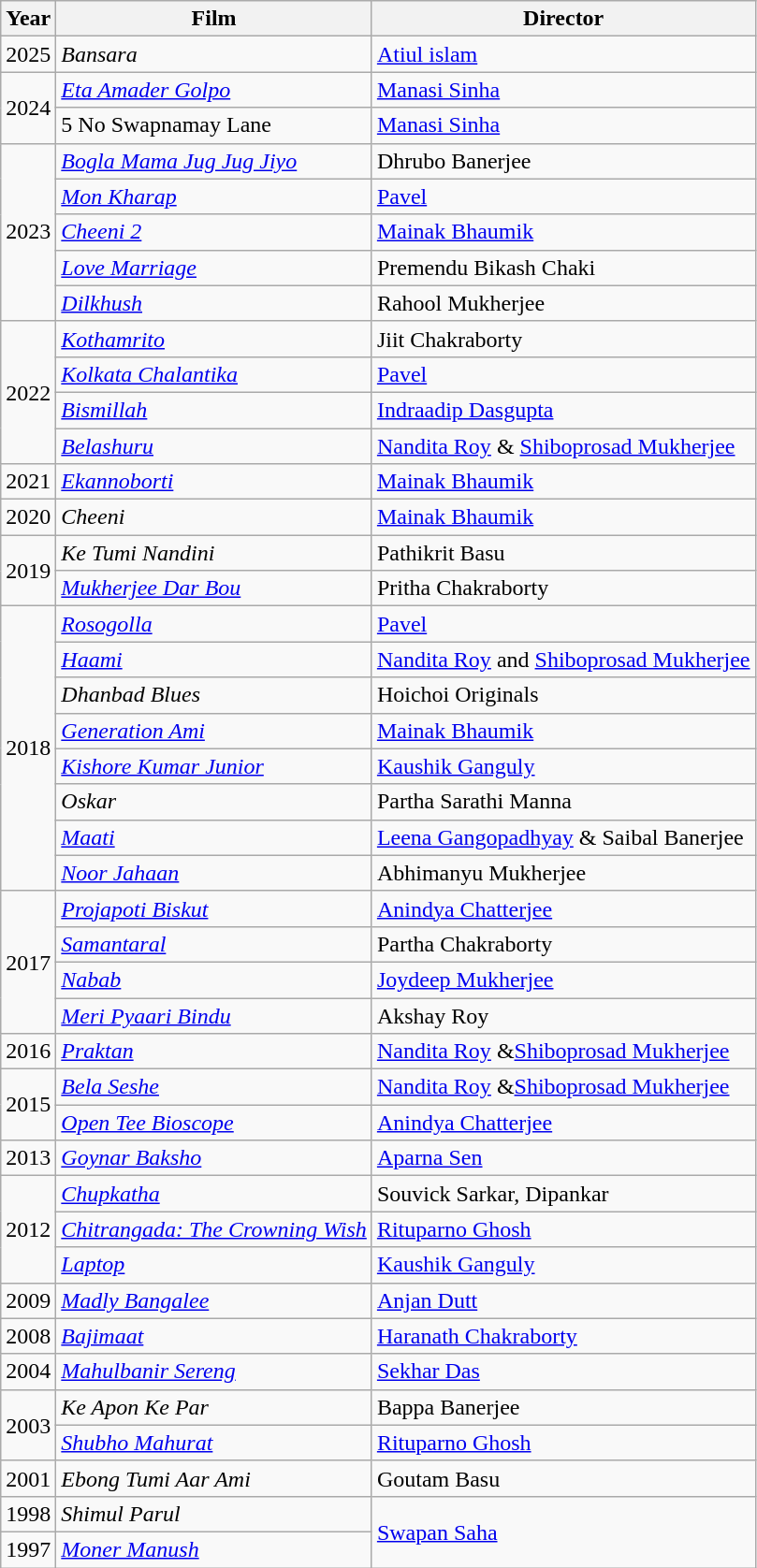<table class="wikitable sortable">
<tr>
<th>Year</th>
<th>Film</th>
<th>Director</th>
</tr>
<tr>
<td>2025</td>
<td><em>Bansara</em></td>
<td><a href='#'>Atiul islam</a></td>
</tr>
<tr>
<td rowspan="2">2024</td>
<td><em><a href='#'>Eta Amader Golpo</a></em></td>
<td><a href='#'>Manasi Sinha</a></td>
</tr>
<tr>
<td>5 No Swapnamay Lane</td>
<td><a href='#'>Manasi Sinha</a></td>
</tr>
<tr>
<td rowspan="5">2023</td>
<td><em><a href='#'>Bogla Mama Jug Jug Jiyo</a></em></td>
<td>Dhrubo Banerjee</td>
</tr>
<tr>
<td><em><a href='#'>Mon Kharap</a></em></td>
<td><a href='#'>Pavel</a></td>
</tr>
<tr>
<td><em><a href='#'>Cheeni 2</a></em></td>
<td><a href='#'>Mainak Bhaumik</a></td>
</tr>
<tr>
<td><em><a href='#'>Love Marriage</a></em></td>
<td>Premendu Bikash Chaki</td>
</tr>
<tr>
<td><em><a href='#'>Dilkhush</a></em></td>
<td>Rahool Mukherjee</td>
</tr>
<tr>
<td rowspan="4">2022</td>
<td><em><a href='#'>Kothamrito</a></em></td>
<td>Jiit Chakraborty</td>
</tr>
<tr>
<td><em><a href='#'>Kolkata Chalantika</a></em></td>
<td><a href='#'>Pavel</a></td>
</tr>
<tr>
<td><em><a href='#'>Bismillah</a></em></td>
<td><a href='#'>Indraadip Dasgupta</a></td>
</tr>
<tr>
<td><em><a href='#'>Belashuru</a></em></td>
<td><a href='#'>Nandita Roy</a> & <a href='#'>Shiboprosad Mukherjee</a></td>
</tr>
<tr>
<td>2021</td>
<td><em><a href='#'>Ekannoborti</a></em></td>
<td><a href='#'>Mainak Bhaumik</a></td>
</tr>
<tr>
<td>2020</td>
<td><em>Cheeni</em> </td>
<td><a href='#'>Mainak Bhaumik</a></td>
</tr>
<tr>
<td rowspan="2">2019</td>
<td><em>Ke Tumi Nandini</em></td>
<td>Pathikrit Basu</td>
</tr>
<tr>
<td><em><a href='#'>Mukherjee Dar Bou</a></em></td>
<td>Pritha Chakraborty</td>
</tr>
<tr>
<td rowspan="8">2018</td>
<td><em><a href='#'>Rosogolla</a></em></td>
<td><a href='#'>Pavel</a></td>
</tr>
<tr>
<td><em><a href='#'>Haami</a></em></td>
<td><a href='#'>Nandita Roy</a> and <a href='#'>Shiboprosad Mukherjee</a></td>
</tr>
<tr>
<td><em>Dhanbad Blues</em></td>
<td>Hoichoi Originals</td>
</tr>
<tr>
<td><em><a href='#'>Generation Ami</a></em></td>
<td><a href='#'>Mainak Bhaumik</a></td>
</tr>
<tr>
<td><em><a href='#'>Kishore Kumar Junior</a></em></td>
<td><a href='#'>Kaushik Ganguly</a></td>
</tr>
<tr>
<td><em>Oskar</em></td>
<td>Partha Sarathi Manna</td>
</tr>
<tr>
<td><em><a href='#'>Maati</a></em></td>
<td><a href='#'>Leena Gangopadhyay</a> & Saibal Banerjee</td>
</tr>
<tr>
<td><em><a href='#'>Noor Jahaan</a></em></td>
<td>Abhimanyu Mukherjee</td>
</tr>
<tr>
<td rowspan="4">2017</td>
<td><em><a href='#'>Projapoti Biskut</a></em></td>
<td><a href='#'>Anindya Chatterjee</a></td>
</tr>
<tr>
<td><em><a href='#'>Samantaral</a></em></td>
<td>Partha Chakraborty</td>
</tr>
<tr>
<td><em><a href='#'>Nabab</a></em></td>
<td><a href='#'>Joydeep Mukherjee</a></td>
</tr>
<tr>
<td><em><a href='#'>Meri Pyaari Bindu</a></em></td>
<td>Akshay Roy</td>
</tr>
<tr>
<td>2016</td>
<td><em><a href='#'>Praktan</a></em></td>
<td><a href='#'>Nandita Roy</a> &<a href='#'>Shiboprosad Mukherjee</a></td>
</tr>
<tr>
<td rowspan="2">2015</td>
<td><em><a href='#'>Bela Seshe</a></em></td>
<td><a href='#'>Nandita Roy</a> &<a href='#'>Shiboprosad Mukherjee</a></td>
</tr>
<tr>
<td><em><a href='#'>Open Tee Bioscope</a></em></td>
<td><a href='#'>Anindya Chatterjee</a></td>
</tr>
<tr>
<td>2013</td>
<td><em><a href='#'>Goynar Baksho</a></em></td>
<td><a href='#'>Aparna Sen</a></td>
</tr>
<tr>
<td rowspan="3">2012</td>
<td><em><a href='#'>Chupkatha</a></em></td>
<td>Souvick Sarkar, Dipankar</td>
</tr>
<tr>
<td><em><a href='#'>Chitrangada: The Crowning Wish</a></em></td>
<td><a href='#'>Rituparno Ghosh</a></td>
</tr>
<tr>
<td><em><a href='#'>Laptop</a></em></td>
<td><a href='#'>Kaushik Ganguly</a></td>
</tr>
<tr>
<td>2009</td>
<td><em><a href='#'>Madly Bangalee</a></em></td>
<td><a href='#'>Anjan Dutt</a></td>
</tr>
<tr>
<td>2008</td>
<td><em><a href='#'>Bajimaat</a></em></td>
<td><a href='#'>Haranath Chakraborty</a></td>
</tr>
<tr>
<td>2004</td>
<td><em><a href='#'>Mahulbanir Sereng</a></em></td>
<td><a href='#'>Sekhar Das</a></td>
</tr>
<tr>
<td rowspan="2">2003</td>
<td><em>Ke Apon Ke Par</em></td>
<td>Bappa Banerjee</td>
</tr>
<tr>
<td><em><a href='#'>Shubho Mahurat</a></em></td>
<td><a href='#'>Rituparno Ghosh</a></td>
</tr>
<tr>
<td>2001</td>
<td><em>Ebong Tumi Aar Ami</em></td>
<td>Goutam Basu</td>
</tr>
<tr>
<td>1998</td>
<td><em>Shimul Parul</em></td>
<td rowspan="2"><a href='#'>Swapan Saha</a></td>
</tr>
<tr>
<td>1997</td>
<td><em><a href='#'>Moner Manush</a></em></td>
</tr>
</table>
